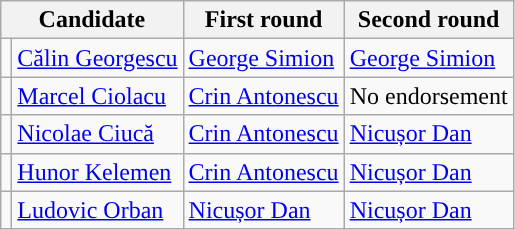<table class="wikitable sortable">
<tr>
<th colspan="2">Candidate</th>
<th>First round</th>
<th>Second round</th>
</tr>
<tr>
<td style="background-color: "></td>
<td><a href='#'>Călin Georgescu</a></td>
<td><a href='#'>George Simion</a></td>
<td><a href='#'>George Simion</a></td>
</tr>
<tr>
<td style="background-color: "></td>
<td><a href='#'>Marcel Ciolacu</a></td>
<td><a href='#'>Crin Antonescu</a></td>
<td>No endorsement</td>
</tr>
<tr>
<td style="background-color: "></td>
<td><a href='#'>Nicolae Ciucă</a></td>
<td><a href='#'>Crin Antonescu</a></td>
<td><a href='#'>Nicușor Dan</a></td>
</tr>
<tr>
<td style="background-color: "></td>
<td><a href='#'>Hunor Kelemen</a></td>
<td><a href='#'>Crin Antonescu</a></td>
<td><a href='#'>Nicușor Dan</a></td>
</tr>
<tr>
<td style="background-color: "></td>
<td><a href='#'>Ludovic Orban</a></td>
<td><a href='#'>Nicușor Dan</a></td>
<td><a href='#'>Nicușor Dan</a></td>
</tr>
</table>
